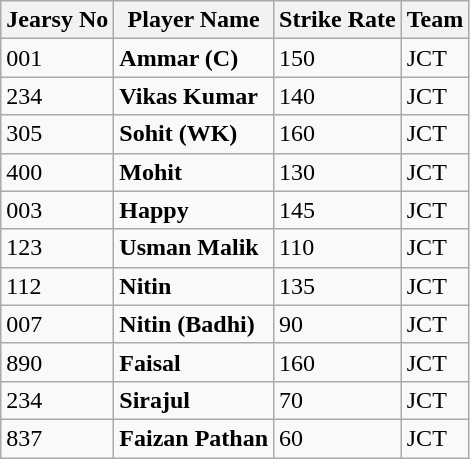<table class="wikitable">
<tr>
<th>Jearsy No</th>
<th>Player Name</th>
<th>Strike Rate</th>
<th>Team</th>
</tr>
<tr>
<td>001</td>
<td><strong>Ammar (C)</strong></td>
<td>150</td>
<td>JCT</td>
</tr>
<tr>
<td>234</td>
<td><strong>Vikas Kumar</strong></td>
<td>140</td>
<td>JCT</td>
</tr>
<tr>
<td>305</td>
<td><strong>Sohit (WK)</strong></td>
<td>160</td>
<td>JCT</td>
</tr>
<tr>
<td>400</td>
<td><strong>Mohit</strong></td>
<td>130</td>
<td>JCT</td>
</tr>
<tr>
<td>003</td>
<td><strong>Happy</strong></td>
<td>145</td>
<td>JCT</td>
</tr>
<tr>
<td>123</td>
<td><strong>Usman Malik</strong></td>
<td>110</td>
<td>JCT</td>
</tr>
<tr>
<td>112</td>
<td><strong>Nitin</strong></td>
<td>135</td>
<td>JCT</td>
</tr>
<tr>
<td>007</td>
<td><strong>Nitin (Badhi)</strong></td>
<td>90</td>
<td>JCT</td>
</tr>
<tr>
<td>890</td>
<td><strong>Faisal</strong></td>
<td>160</td>
<td>JCT</td>
</tr>
<tr>
<td>234</td>
<td><strong>Sirajul</strong></td>
<td>70</td>
<td>JCT</td>
</tr>
<tr>
<td>837</td>
<td><strong>Faizan Pathan</strong></td>
<td>60</td>
<td>JCT</td>
</tr>
</table>
